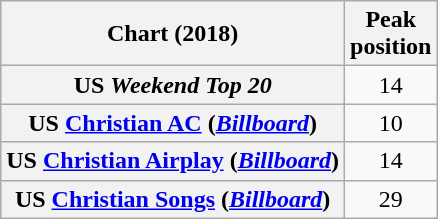<table class="wikitable plainrowheaders" style="text-align:center">
<tr>
<th scope="col">Chart (2018)</th>
<th scope="col">Peak<br>position</th>
</tr>
<tr>
<th scope="row">US <em>Weekend Top 20</em></th>
<td>14</td>
</tr>
<tr>
<th scope="row">US <a href='#'>Christian AC</a> (<em><a href='#'>Billboard</a></em>)</th>
<td>10</td>
</tr>
<tr>
<th scope="row">US <a href='#'>Christian Airplay</a> (<em><a href='#'>Billboard</a></em>)</th>
<td>14</td>
</tr>
<tr>
<th scope="row">US <a href='#'>Christian Songs</a> (<em><a href='#'>Billboard</a></em>)</th>
<td>29</td>
</tr>
</table>
